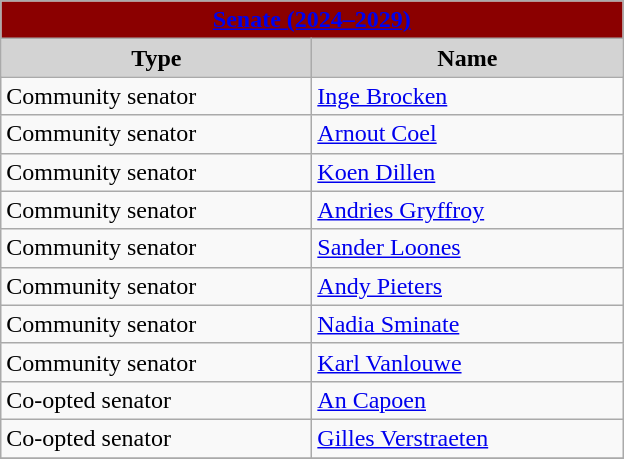<table class="wikitable">
<tr>
<th style="background:darkRed;" colspan="2"><a href='#'><span>Senate (2024–2029)</span></a></th>
</tr>
<tr>
<th scope="col" style="background:Lightgrey; width:200px;">Type</th>
<th scope="col" style="background:Lightgrey; width:200px;">Name</th>
</tr>
<tr>
<td>Community senator</td>
<td><a href='#'>Inge Brocken</a></td>
</tr>
<tr>
<td>Community senator</td>
<td><a href='#'>Arnout Coel</a></td>
</tr>
<tr>
<td>Community senator</td>
<td><a href='#'>Koen Dillen</a></td>
</tr>
<tr>
<td>Community senator</td>
<td><a href='#'>Andries Gryffroy</a></td>
</tr>
<tr>
<td>Community senator</td>
<td><a href='#'>Sander Loones</a></td>
</tr>
<tr>
<td>Community senator</td>
<td><a href='#'>Andy Pieters</a></td>
</tr>
<tr>
<td>Community senator</td>
<td><a href='#'>Nadia Sminate</a></td>
</tr>
<tr>
<td>Community senator</td>
<td><a href='#'>Karl Vanlouwe</a></td>
</tr>
<tr>
<td>Co-opted senator</td>
<td><a href='#'>An Capoen</a></td>
</tr>
<tr>
<td>Co-opted senator</td>
<td><a href='#'>Gilles Verstraeten</a></td>
</tr>
<tr>
</tr>
</table>
